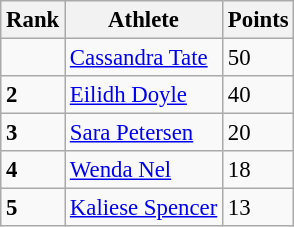<table class="wikitable" style="border-collapse: collapse; font-size: 95%;">
<tr>
<th>Rank</th>
<th>Athlete</th>
<th>Points</th>
</tr>
<tr>
<td></td>
<td><a href='#'>Cassandra Tate</a></td>
<td>50</td>
</tr>
<tr>
<td><strong>2</strong></td>
<td><a href='#'>Eilidh Doyle</a></td>
<td>40</td>
</tr>
<tr>
<td><strong>3</strong></td>
<td><a href='#'>Sara Petersen</a></td>
<td>20</td>
</tr>
<tr>
<td><strong>4</strong></td>
<td><a href='#'>Wenda Nel</a></td>
<td>18</td>
</tr>
<tr>
<td><strong>5</strong></td>
<td><a href='#'>Kaliese Spencer</a></td>
<td>13</td>
</tr>
</table>
